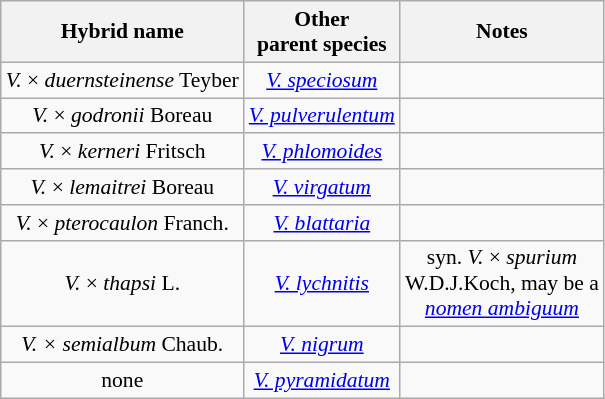<table class="wikitable floatright" style="clear:right; text-align:center; font-size:90%">
<tr>
<th>Hybrid name</th>
<th>Other<br>parent species</th>
<th>Notes</th>
</tr>
<tr>
<td><em>V.</em> × <em>duernsteinense</em> Teyber</td>
<td><em><a href='#'>V. speciosum</a></em></td>
<td></td>
</tr>
<tr>
<td><em>V.</em> × <em>godronii</em> Boreau</td>
<td><em><a href='#'>V. pulverulentum</a></em></td>
<td></td>
</tr>
<tr>
<td><em>V.</em> × <em>kerneri</em> Fritsch</td>
<td><em><a href='#'>V. phlomoides</a></em></td>
<td></td>
</tr>
<tr>
<td><em>V.</em> × <em>lemaitrei</em> Boreau</td>
<td><em><a href='#'>V. virgatum</a></em></td>
<td></td>
</tr>
<tr>
<td><em>V.</em> × <em>pterocaulon</em> Franch.</td>
<td><em><a href='#'>V. blattaria</a></em></td>
<td></td>
</tr>
<tr>
<td><em>V.</em> × <em>thapsi</em> L.</td>
<td><em><a href='#'>V. lychnitis</a></em></td>
<td>syn. <em>V.</em> × <em>spurium</em><br> W.D.J.Koch, may be a<br><em><a href='#'>nomen ambiguum</a></em></td>
</tr>
<tr>
<td><em>V. × semialbum</em> Chaub.</td>
<td><em><a href='#'>V. nigrum</a></em></td>
<td></td>
</tr>
<tr>
<td>none</td>
<td><em><a href='#'>V. pyramidatum</a></em></td>
<td></td>
</tr>
</table>
